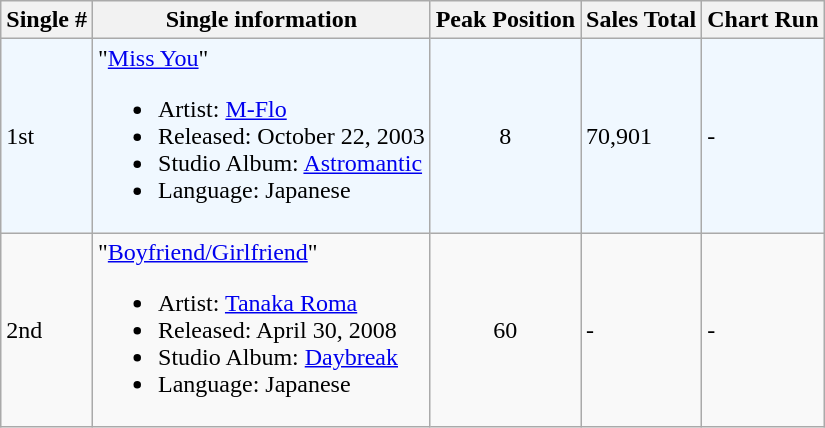<table class="wikitable">
<tr>
<th>Single #</th>
<th>Single information</th>
<th>Peak Position</th>
<th>Sales Total</th>
<th>Chart Run</th>
</tr>
<tr bgcolor="#F0F8FF">
<td>1st</td>
<td>"<a href='#'>Miss You</a>"<br><ul><li>Artist: <a href='#'>M-Flo</a></li><li>Released: October 22, 2003</li><li>Studio Album: <a href='#'>Astromantic</a></li><li>Language: Japanese</li></ul></td>
<td align="center">8</td>
<td>70,901</td>
<td>-</td>
</tr>
<tr>
<td>2nd</td>
<td>"<a href='#'>Boyfriend/Girlfriend</a>"<br><ul><li>Artist: <a href='#'>Tanaka Roma</a></li><li>Released: April 30, 2008</li><li>Studio Album: <a href='#'>Daybreak</a></li><li>Language: Japanese</li></ul></td>
<td align="center">60</td>
<td>-</td>
<td>-</td>
</tr>
</table>
